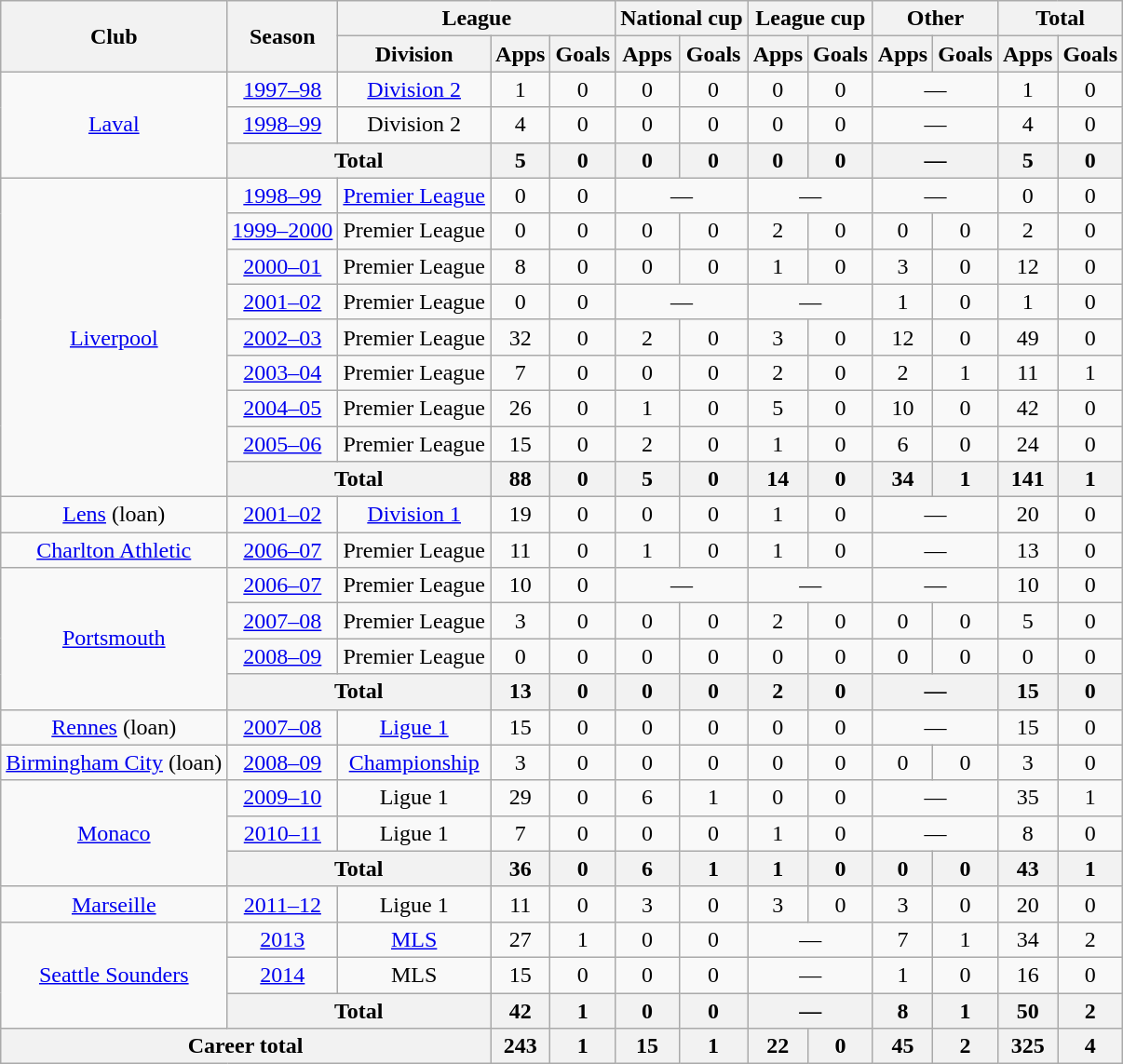<table class="wikitable" style="text-align:center;">
<tr>
<th rowspan="2">Club</th>
<th rowspan="2">Season</th>
<th colspan="3">League</th>
<th colspan="2">National cup</th>
<th colspan="2">League cup</th>
<th colspan="2">Other</th>
<th colspan="2">Total</th>
</tr>
<tr>
<th>Division</th>
<th>Apps</th>
<th>Goals</th>
<th>Apps</th>
<th>Goals</th>
<th>Apps</th>
<th>Goals</th>
<th>Apps</th>
<th>Goals</th>
<th>Apps</th>
<th>Goals</th>
</tr>
<tr>
<td rowspan="3"><a href='#'>Laval</a></td>
<td><a href='#'>1997–98</a></td>
<td><a href='#'>Division 2</a></td>
<td>1</td>
<td>0</td>
<td>0</td>
<td>0</td>
<td>0</td>
<td>0</td>
<td colspan="2">—</td>
<td>1</td>
<td>0</td>
</tr>
<tr>
<td><a href='#'>1998–99</a></td>
<td>Division 2</td>
<td>4</td>
<td>0</td>
<td>0</td>
<td>0</td>
<td>0</td>
<td>0</td>
<td colspan="2">—</td>
<td>4</td>
<td>0</td>
</tr>
<tr>
<th colspan="2">Total</th>
<th>5</th>
<th>0</th>
<th>0</th>
<th>0</th>
<th>0</th>
<th>0</th>
<th colspan="2">—</th>
<th>5</th>
<th>0</th>
</tr>
<tr>
<td rowspan="9"><a href='#'>Liverpool</a></td>
<td><a href='#'>1998–99</a></td>
<td><a href='#'>Premier League</a></td>
<td>0</td>
<td>0</td>
<td colspan="2">—</td>
<td colspan="2">—</td>
<td colspan="2">—</td>
<td>0</td>
<td>0</td>
</tr>
<tr>
<td><a href='#'>1999–2000</a></td>
<td>Premier League</td>
<td>0</td>
<td>0</td>
<td>0</td>
<td>0</td>
<td>2</td>
<td>0</td>
<td>0</td>
<td>0</td>
<td>2</td>
<td>0</td>
</tr>
<tr>
<td><a href='#'>2000–01</a></td>
<td>Premier League</td>
<td>8</td>
<td>0</td>
<td>0</td>
<td>0</td>
<td>1</td>
<td>0</td>
<td>3</td>
<td>0</td>
<td>12</td>
<td>0</td>
</tr>
<tr>
<td><a href='#'>2001–02</a></td>
<td>Premier League</td>
<td>0</td>
<td>0</td>
<td colspan="2">—</td>
<td colspan="2">—</td>
<td>1</td>
<td>0</td>
<td>1</td>
<td>0</td>
</tr>
<tr>
<td><a href='#'>2002–03</a></td>
<td>Premier League</td>
<td>32</td>
<td>0</td>
<td>2</td>
<td>0</td>
<td>3</td>
<td>0</td>
<td>12</td>
<td>0</td>
<td>49</td>
<td>0</td>
</tr>
<tr>
<td><a href='#'>2003–04</a></td>
<td>Premier League</td>
<td>7</td>
<td>0</td>
<td>0</td>
<td>0</td>
<td>2</td>
<td>0</td>
<td>2</td>
<td>1</td>
<td>11</td>
<td>1</td>
</tr>
<tr>
<td><a href='#'>2004–05</a></td>
<td>Premier League</td>
<td>26</td>
<td>0</td>
<td>1</td>
<td>0</td>
<td>5</td>
<td>0</td>
<td>10</td>
<td>0</td>
<td>42</td>
<td>0</td>
</tr>
<tr>
<td><a href='#'>2005–06</a></td>
<td>Premier League</td>
<td>15</td>
<td>0</td>
<td>2</td>
<td>0</td>
<td>1</td>
<td>0</td>
<td>6</td>
<td>0</td>
<td>24</td>
<td>0</td>
</tr>
<tr>
<th colspan="2">Total</th>
<th>88</th>
<th>0</th>
<th>5</th>
<th>0</th>
<th>14</th>
<th>0</th>
<th>34</th>
<th>1</th>
<th>141</th>
<th>1</th>
</tr>
<tr>
<td><a href='#'>Lens</a> (loan)</td>
<td><a href='#'>2001–02</a></td>
<td><a href='#'>Division 1</a></td>
<td>19</td>
<td>0</td>
<td>0</td>
<td>0</td>
<td>1</td>
<td>0</td>
<td colspan="2">—</td>
<td>20</td>
<td>0</td>
</tr>
<tr>
<td><a href='#'>Charlton Athletic</a></td>
<td><a href='#'>2006–07</a></td>
<td>Premier League</td>
<td>11</td>
<td>0</td>
<td>1</td>
<td>0</td>
<td>1</td>
<td>0</td>
<td colspan="2">—</td>
<td>13</td>
<td>0</td>
</tr>
<tr>
<td rowspan="4"><a href='#'>Portsmouth</a></td>
<td><a href='#'>2006–07</a></td>
<td>Premier League</td>
<td>10</td>
<td>0</td>
<td colspan="2">—</td>
<td colspan="2">—</td>
<td colspan="2">—</td>
<td>10</td>
<td>0</td>
</tr>
<tr>
<td><a href='#'>2007–08</a></td>
<td>Premier League</td>
<td>3</td>
<td>0</td>
<td>0</td>
<td>0</td>
<td>2</td>
<td>0</td>
<td>0</td>
<td>0</td>
<td>5</td>
<td>0</td>
</tr>
<tr>
<td><a href='#'>2008–09</a></td>
<td>Premier League</td>
<td>0</td>
<td>0</td>
<td>0</td>
<td>0</td>
<td>0</td>
<td>0</td>
<td>0</td>
<td>0</td>
<td>0</td>
<td>0</td>
</tr>
<tr>
<th colspan="2">Total</th>
<th>13</th>
<th>0</th>
<th>0</th>
<th>0</th>
<th>2</th>
<th>0</th>
<th colspan="2">—</th>
<th>15</th>
<th>0</th>
</tr>
<tr>
<td><a href='#'>Rennes</a> (loan)</td>
<td><a href='#'>2007–08</a></td>
<td><a href='#'>Ligue 1</a></td>
<td>15</td>
<td>0</td>
<td>0</td>
<td>0</td>
<td>0</td>
<td>0</td>
<td colspan="2">—</td>
<td>15</td>
<td>0</td>
</tr>
<tr>
<td><a href='#'>Birmingham City</a> (loan)</td>
<td><a href='#'>2008–09</a></td>
<td><a href='#'>Championship</a></td>
<td>3</td>
<td>0</td>
<td>0</td>
<td>0</td>
<td>0</td>
<td>0</td>
<td>0</td>
<td>0</td>
<td>3</td>
<td>0</td>
</tr>
<tr>
<td rowspan="3"><a href='#'>Monaco</a></td>
<td><a href='#'>2009–10</a></td>
<td>Ligue 1</td>
<td>29</td>
<td>0</td>
<td>6</td>
<td>1</td>
<td>0</td>
<td>0</td>
<td colspan="2">—</td>
<td>35</td>
<td>1</td>
</tr>
<tr>
<td><a href='#'>2010–11</a></td>
<td>Ligue 1</td>
<td>7</td>
<td>0</td>
<td>0</td>
<td>0</td>
<td>1</td>
<td>0</td>
<td colspan="2">—</td>
<td>8</td>
<td>0</td>
</tr>
<tr>
<th colspan="2">Total</th>
<th>36</th>
<th>0</th>
<th>6</th>
<th>1</th>
<th>1</th>
<th>0</th>
<th>0</th>
<th>0</th>
<th>43</th>
<th>1</th>
</tr>
<tr>
<td><a href='#'>Marseille</a></td>
<td><a href='#'>2011–12</a></td>
<td>Ligue 1</td>
<td>11</td>
<td>0</td>
<td>3</td>
<td>0</td>
<td>3</td>
<td>0</td>
<td>3</td>
<td>0</td>
<td>20</td>
<td>0</td>
</tr>
<tr>
<td rowspan="3"><a href='#'>Seattle Sounders</a></td>
<td><a href='#'>2013</a></td>
<td><a href='#'>MLS</a></td>
<td>27</td>
<td>1</td>
<td>0</td>
<td>0</td>
<td colspan="2">—</td>
<td>7</td>
<td>1</td>
<td>34</td>
<td>2</td>
</tr>
<tr>
<td><a href='#'>2014</a></td>
<td>MLS</td>
<td>15</td>
<td>0</td>
<td>0</td>
<td>0</td>
<td colspan="2">—</td>
<td>1</td>
<td>0</td>
<td>16</td>
<td>0</td>
</tr>
<tr>
<th colspan="2">Total</th>
<th>42</th>
<th>1</th>
<th>0</th>
<th>0</th>
<th colspan="2">—</th>
<th>8</th>
<th>1</th>
<th>50</th>
<th>2</th>
</tr>
<tr>
<th colspan="3">Career total</th>
<th>243</th>
<th>1</th>
<th>15</th>
<th>1</th>
<th>22</th>
<th>0</th>
<th>45</th>
<th>2</th>
<th>325</th>
<th>4</th>
</tr>
</table>
